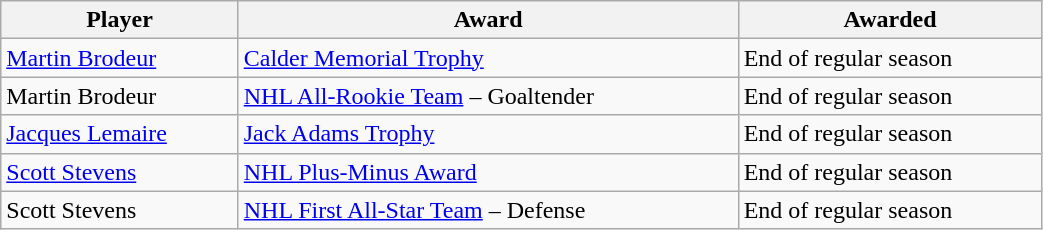<table class="wikitable" style="width:55%;">
<tr>
<th>Player</th>
<th>Award</th>
<th>Awarded</th>
</tr>
<tr>
<td><a href='#'>Martin Brodeur</a></td>
<td><a href='#'>Calder Memorial Trophy</a></td>
<td>End of regular season</td>
</tr>
<tr>
<td>Martin Brodeur</td>
<td><a href='#'>NHL All-Rookie Team</a> – Goaltender</td>
<td>End of regular season</td>
</tr>
<tr>
<td><a href='#'>Jacques Lemaire</a></td>
<td><a href='#'>Jack Adams Trophy</a></td>
<td>End of regular season</td>
</tr>
<tr>
<td><a href='#'>Scott Stevens</a></td>
<td><a href='#'>NHL Plus-Minus Award</a></td>
<td>End of regular season</td>
</tr>
<tr>
<td>Scott Stevens</td>
<td><a href='#'>NHL First All-Star Team</a> – Defense</td>
<td>End of regular season</td>
</tr>
</table>
